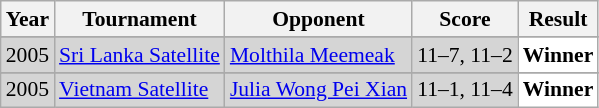<table class="sortable wikitable" style="font-size: 90%;">
<tr>
<th>Year</th>
<th>Tournament</th>
<th>Opponent</th>
<th>Score</th>
<th>Result</th>
</tr>
<tr>
</tr>
<tr style="background:#D5D5D5">
<td align="center">2005</td>
<td align="left"><a href='#'>Sri Lanka Satellite</a></td>
<td align="left"> <a href='#'>Molthila Meemeak</a></td>
<td align="left">11–7, 11–2</td>
<td style="text-align:left; background:white"> <strong>Winner</strong></td>
</tr>
<tr>
</tr>
<tr style="background:#D5D5D5">
<td align="center">2005</td>
<td align="left"><a href='#'>Vietnam Satellite</a></td>
<td align="left"> <a href='#'>Julia Wong Pei Xian</a></td>
<td align="left">11–1, 11–4</td>
<td style="text-align:left; background:white"> <strong>Winner</strong></td>
</tr>
</table>
